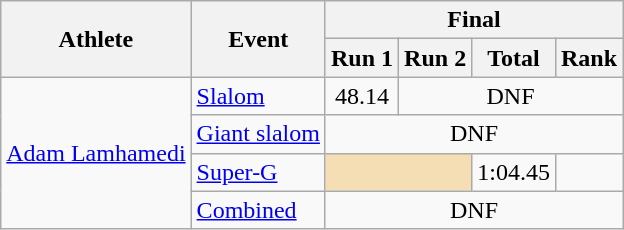<table class="wikitable">
<tr>
<th rowspan="2">Athlete</th>
<th rowspan="2">Event</th>
<th colspan="4">Final</th>
</tr>
<tr>
<th>Run 1</th>
<th>Run 2</th>
<th>Total</th>
<th>Rank</th>
</tr>
<tr>
<td rowspan=4><a href='#'>Adam Lamhamedi</a></td>
<td><a href='#'>Slalom</a></td>
<td align="center">48.14</td>
<td align="center" colspan=3>DNF</td>
</tr>
<tr>
<td><a href='#'>Giant slalom</a></td>
<td align="center" colspan=4>DNF</td>
</tr>
<tr>
<td><a href='#'>Super-G</a></td>
<td colspan=2 bgcolor="wheat"></td>
<td align="center">1:04.45</td>
<td align="center"></td>
</tr>
<tr>
<td><a href='#'>Combined</a></td>
<td align="center" colspan=4>DNF</td>
</tr>
</table>
